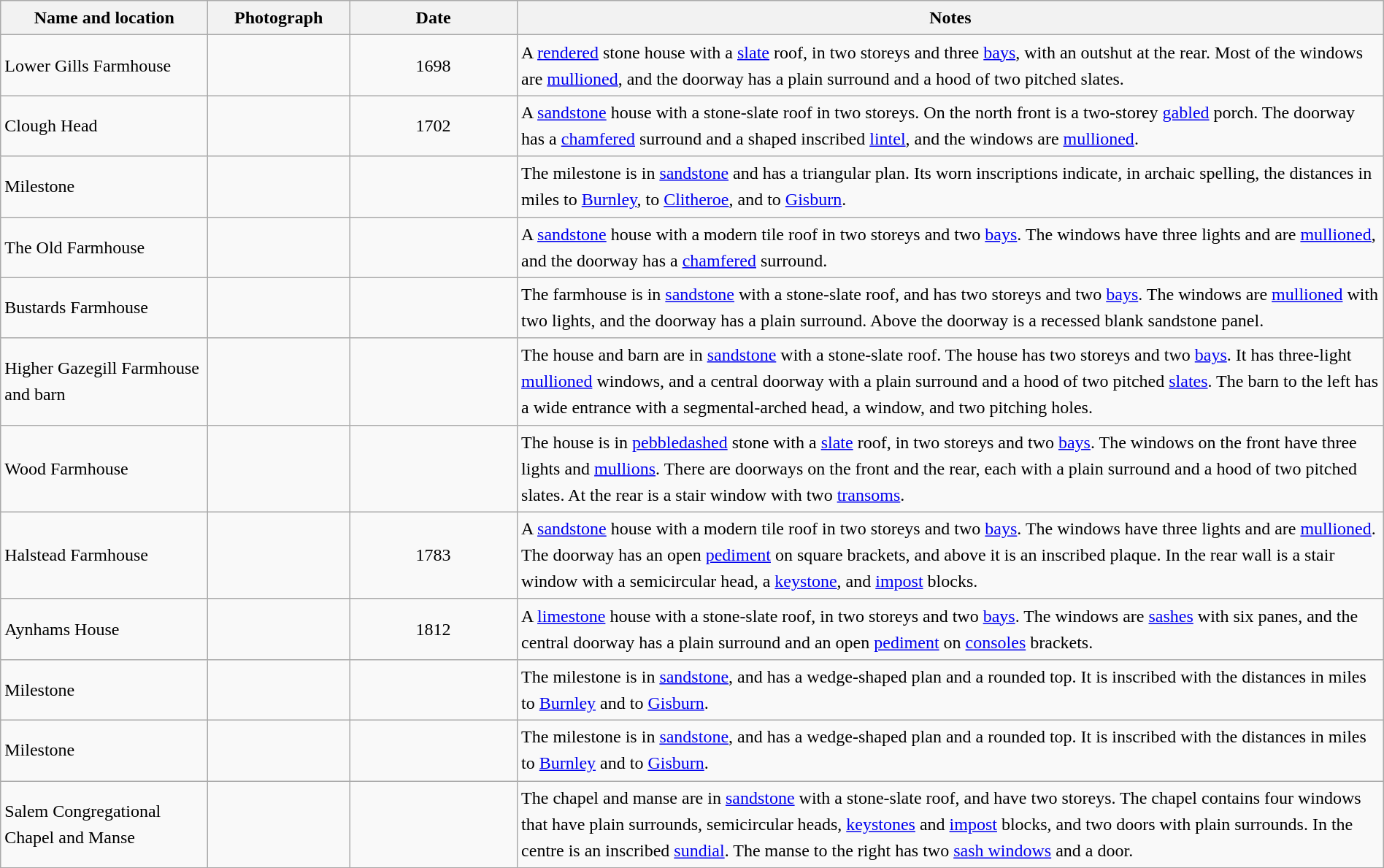<table class="wikitable sortable plainrowheaders" style="width:100%;border:0px;text-align:left;line-height:150%;">
<tr>
<th scope="col"  style="width:150px">Name and location</th>
<th scope="col"  style="width:100px" class="unsortable">Photograph</th>
<th scope="col"  style="width:120px">Date</th>
<th scope="col"  style="width:650px" class="unsortable">Notes</th>
</tr>
<tr>
<td>Lower Gills Farmhouse<br><small></small></td>
<td></td>
<td align="center">1698</td>
<td>A <a href='#'>rendered</a> stone house with a <a href='#'>slate</a> roof, in two storeys and three <a href='#'>bays</a>, with an outshut at the rear.  Most of the windows are <a href='#'>mullioned</a>, and the doorway has a plain surround and a hood of two pitched slates.</td>
</tr>
<tr>
<td>Clough Head<br><small></small></td>
<td></td>
<td align="center">1702</td>
<td>A <a href='#'>sandstone</a> house with a stone-slate roof in two storeys.  On the north front is a two-storey <a href='#'>gabled</a> porch.  The doorway has a <a href='#'>chamfered</a> surround and a shaped inscribed <a href='#'>lintel</a>, and the windows are <a href='#'>mullioned</a>.</td>
</tr>
<tr>
<td>Milestone<br><small></small></td>
<td></td>
<td align="center"></td>
<td>The milestone is in <a href='#'>sandstone</a> and has a triangular plan.  Its worn inscriptions indicate, in archaic spelling, the distances in miles to <a href='#'>Burnley</a>, to <a href='#'>Clitheroe</a>, and to <a href='#'>Gisburn</a>.</td>
</tr>
<tr>
<td>The Old Farmhouse<br><small></small></td>
<td></td>
<td align="center"></td>
<td>A <a href='#'>sandstone</a> house with a modern tile roof in two storeys and two <a href='#'>bays</a>.  The windows have three lights and are <a href='#'>mullioned</a>, and the doorway has a <a href='#'>chamfered</a> surround.</td>
</tr>
<tr>
<td>Bustards Farmhouse<br><small></small></td>
<td></td>
<td align="center"></td>
<td>The farmhouse is in <a href='#'>sandstone</a> with a stone-slate roof, and has two storeys and two <a href='#'>bays</a>.  The windows are <a href='#'>mullioned</a> with two lights, and the doorway has a plain surround.  Above the doorway is a recessed blank sandstone panel.</td>
</tr>
<tr>
<td>Higher Gazegill Farmhouse and barn<br><small></small></td>
<td></td>
<td align="center"></td>
<td>The house and barn are in <a href='#'>sandstone</a> with a stone-slate roof.  The house has two storeys and two <a href='#'>bays</a>.  It has three-light <a href='#'>mullioned</a> windows, and a central doorway with a plain surround and a hood of two pitched <a href='#'>slates</a>.  The barn to the left has a wide entrance with a segmental-arched head, a window, and two pitching holes.</td>
</tr>
<tr>
<td>Wood Farmhouse<br><small></small></td>
<td></td>
<td align="center"></td>
<td>The house is in <a href='#'>pebbledashed</a> stone with a <a href='#'>slate</a> roof, in two storeys and two <a href='#'>bays</a>.  The windows on the front have three lights and <a href='#'>mullions</a>.  There are doorways on the front and the rear, each with a plain surround and a hood of two pitched slates.  At the rear is a stair window with two <a href='#'>transoms</a>.</td>
</tr>
<tr>
<td>Halstead Farmhouse<br><small></small></td>
<td></td>
<td align="center">1783</td>
<td>A <a href='#'>sandstone</a> house with a modern tile roof in two storeys and two <a href='#'>bays</a>.  The windows have three lights and are <a href='#'>mullioned</a>.  The doorway has an open <a href='#'>pediment</a> on square brackets, and above it is an inscribed plaque.  In the rear wall is a stair window with a semicircular head, a <a href='#'>keystone</a>, and <a href='#'>impost</a> blocks.</td>
</tr>
<tr>
<td>Aynhams House<br><small></small></td>
<td></td>
<td align="center">1812</td>
<td>A <a href='#'>limestone</a> house with a stone-slate roof, in two storeys and two <a href='#'>bays</a>.  The windows are <a href='#'>sashes</a> with six panes, and the central doorway has a plain surround and an open <a href='#'>pediment</a> on <a href='#'>consoles</a> brackets.</td>
</tr>
<tr>
<td>Milestone<br><small></small></td>
<td></td>
<td align="center"></td>
<td>The milestone is in <a href='#'>sandstone</a>, and has a wedge-shaped plan and a rounded top.  It is inscribed with the distances in miles to <a href='#'>Burnley</a> and to <a href='#'>Gisburn</a>.</td>
</tr>
<tr>
<td>Milestone<br><small></small></td>
<td></td>
<td align="center"></td>
<td>The milestone is in <a href='#'>sandstone</a>, and has a wedge-shaped plan and a rounded top.  It is inscribed with the distances in miles to <a href='#'>Burnley</a> and to <a href='#'>Gisburn</a>.</td>
</tr>
<tr>
<td>Salem Congregational Chapel and Manse<br><small></small></td>
<td></td>
<td align="center"></td>
<td>The chapel and manse are in <a href='#'>sandstone</a> with a stone-slate roof, and have two storeys.  The chapel contains four windows that have plain surrounds, semicircular heads, <a href='#'>keystones</a> and <a href='#'>impost</a> blocks, and two doors with plain surrounds.  In the centre is an inscribed <a href='#'>sundial</a>.  The manse to the right has two <a href='#'>sash windows</a> and a door.</td>
</tr>
<tr>
</tr>
</table>
